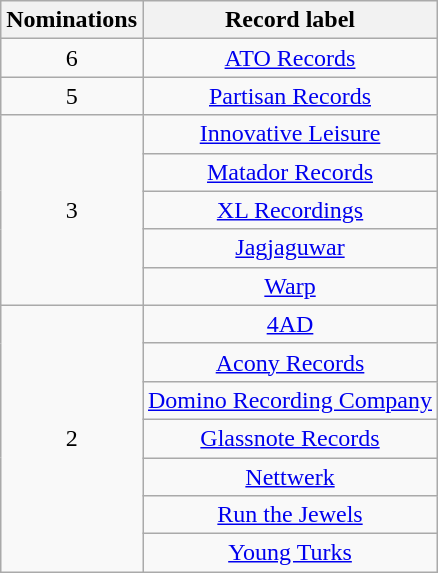<table class="wikitable" rowspan="2" style="text-align:center;">
<tr>
<th scope="col" style="width:55px;">Nominations</th>
<th scope="col" style="text-align:center;">Record label</th>
</tr>
<tr>
<td>6</td>
<td><a href='#'>ATO Records</a></td>
</tr>
<tr>
<td>5</td>
<td><a href='#'>Partisan Records</a></td>
</tr>
<tr>
<td rowspan="5">3</td>
<td><a href='#'>Innovative Leisure</a></td>
</tr>
<tr>
<td><a href='#'>Matador Records</a></td>
</tr>
<tr>
<td><a href='#'>XL Recordings</a></td>
</tr>
<tr>
<td><a href='#'>Jagjaguwar</a></td>
</tr>
<tr>
<td><a href='#'>Warp</a></td>
</tr>
<tr>
<td rowspan="7">2</td>
<td><a href='#'>4AD</a></td>
</tr>
<tr>
<td><a href='#'>Acony Records</a></td>
</tr>
<tr>
<td><a href='#'>Domino Recording Company</a></td>
</tr>
<tr>
<td><a href='#'>Glassnote Records</a></td>
</tr>
<tr>
<td><a href='#'>Nettwerk</a></td>
</tr>
<tr>
<td><a href='#'>Run the Jewels</a></td>
</tr>
<tr>
<td><a href='#'>Young Turks</a></td>
</tr>
</table>
